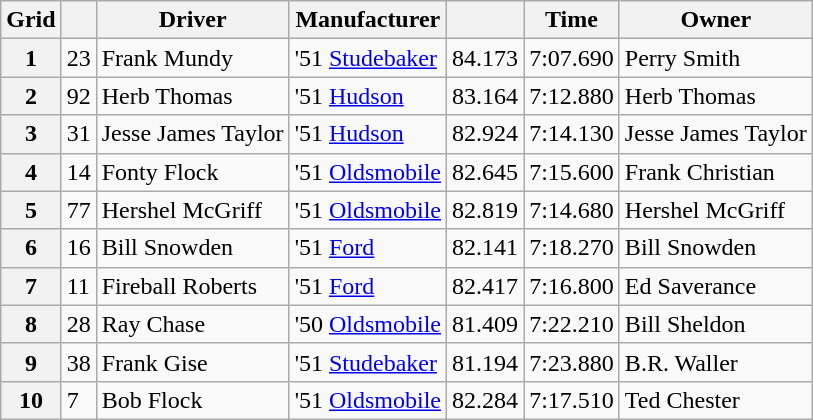<table class="wikitable">
<tr>
<th>Grid</th>
<th></th>
<th>Driver</th>
<th>Manufacturer</th>
<th></th>
<th>Time</th>
<th>Owner</th>
</tr>
<tr>
<th>1</th>
<td>23</td>
<td>Frank Mundy</td>
<td>'51 <a href='#'>Studebaker</a></td>
<td>84.173</td>
<td>7:07.690</td>
<td>Perry Smith</td>
</tr>
<tr>
<th>2</th>
<td>92</td>
<td>Herb Thomas</td>
<td>'51 <a href='#'>Hudson</a></td>
<td>83.164</td>
<td>7:12.880</td>
<td>Herb Thomas</td>
</tr>
<tr>
<th>3</th>
<td>31</td>
<td>Jesse James Taylor</td>
<td>'51 <a href='#'>Hudson</a></td>
<td>82.924</td>
<td>7:14.130</td>
<td>Jesse James Taylor</td>
</tr>
<tr>
<th>4</th>
<td>14</td>
<td>Fonty Flock</td>
<td>'51 <a href='#'>Oldsmobile</a></td>
<td>82.645</td>
<td>7:15.600</td>
<td>Frank Christian</td>
</tr>
<tr>
<th>5</th>
<td>77</td>
<td>Hershel McGriff</td>
<td>'51 <a href='#'>Oldsmobile</a></td>
<td>82.819</td>
<td>7:14.680</td>
<td>Hershel McGriff</td>
</tr>
<tr>
<th>6</th>
<td>16</td>
<td>Bill Snowden</td>
<td>'51 <a href='#'>Ford</a></td>
<td>82.141</td>
<td>7:18.270</td>
<td>Bill Snowden</td>
</tr>
<tr>
<th>7</th>
<td>11</td>
<td>Fireball Roberts</td>
<td>'51 <a href='#'>Ford</a></td>
<td>82.417</td>
<td>7:16.800</td>
<td>Ed Saverance</td>
</tr>
<tr>
<th>8</th>
<td>28</td>
<td>Ray Chase</td>
<td>'50 <a href='#'>Oldsmobile</a></td>
<td>81.409</td>
<td>7:22.210</td>
<td>Bill Sheldon</td>
</tr>
<tr>
<th>9</th>
<td>38</td>
<td>Frank Gise</td>
<td>'51 <a href='#'>Studebaker</a></td>
<td>81.194</td>
<td>7:23.880</td>
<td>B.R. Waller</td>
</tr>
<tr>
<th>10</th>
<td>7</td>
<td>Bob Flock</td>
<td>'51 <a href='#'>Oldsmobile</a></td>
<td>82.284</td>
<td>7:17.510</td>
<td>Ted Chester</td>
</tr>
</table>
